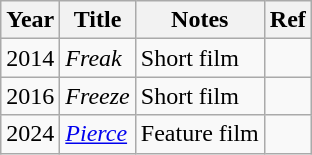<table class="wikitable sortable">
<tr>
<th>Year</th>
<th>Title</th>
<th>Notes</th>
<th>Ref</th>
</tr>
<tr>
<td>2014</td>
<td><em>Freak</em></td>
<td>Short film</td>
<td></td>
</tr>
<tr>
<td>2016</td>
<td><em>Freeze</em></td>
<td>Short film</td>
<td></td>
</tr>
<tr>
<td>2024</td>
<td><em><a href='#'>Pierce</a></em></td>
<td>Feature film</td>
<td></td>
</tr>
</table>
